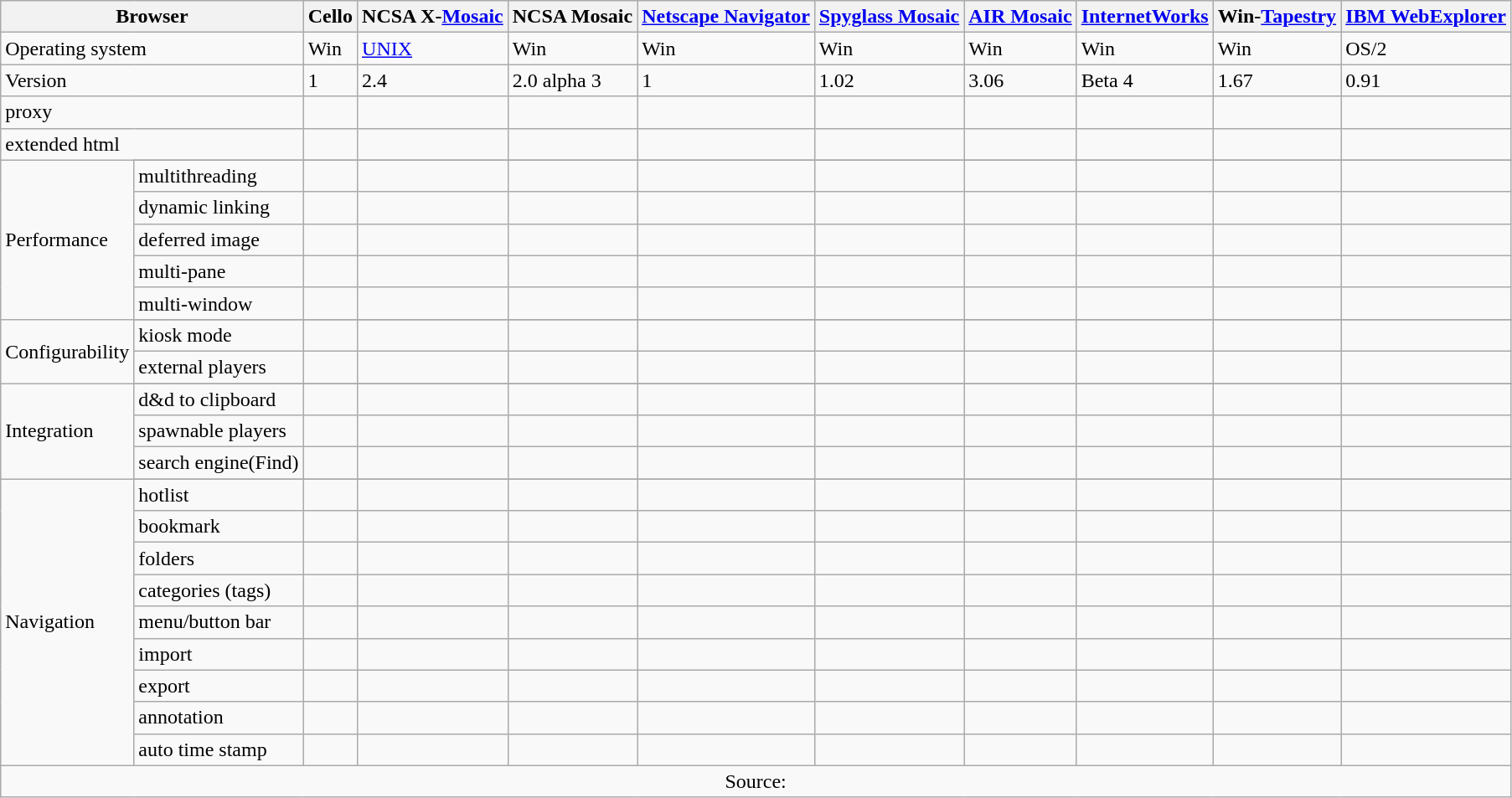<table class="wikitable sortable">
<tr>
<th colspan="2">Browser</th>
<th>Cello</th>
<th>NCSA X-<a href='#'>Mosaic</a></th>
<th>NCSA Mosaic</th>
<th><a href='#'>Netscape Navigator</a></th>
<th><a href='#'>Spyglass Mosaic</a></th>
<th><a href='#'>AIR Mosaic</a></th>
<th><a href='#'>InternetWorks</a></th>
<th>Win-<a href='#'>Tapestry</a></th>
<th><a href='#'>IBM WebExplorer</a></th>
</tr>
<tr>
<td colspan="2">Operating system</td>
<td>Win</td>
<td><a href='#'>UNIX</a></td>
<td>Win</td>
<td>Win</td>
<td>Win</td>
<td>Win</td>
<td>Win</td>
<td>Win</td>
<td>OS/2</td>
</tr>
<tr>
<td colspan="2">Version</td>
<td>1</td>
<td>2.4</td>
<td>2.0 alpha 3</td>
<td>1</td>
<td>1.02</td>
<td>3.06</td>
<td>Beta 4</td>
<td>1.67</td>
<td>0.91</td>
</tr>
<tr>
<td colspan="2">proxy</td>
<td></td>
<td></td>
<td></td>
<td></td>
<td></td>
<td></td>
<td></td>
<td></td>
<td></td>
</tr>
<tr>
<td colspan="2">extended html</td>
<td></td>
<td></td>
<td></td>
<td></td>
<td></td>
<td></td>
<td></td>
<td></td>
<td></td>
</tr>
<tr>
<td style="text-align: left" rowspan="6">Performance</td>
</tr>
<tr>
<td>multithreading</td>
<td></td>
<td></td>
<td></td>
<td></td>
<td></td>
<td></td>
<td></td>
<td></td>
<td></td>
</tr>
<tr>
<td>dynamic linking</td>
<td></td>
<td></td>
<td></td>
<td></td>
<td></td>
<td></td>
<td></td>
<td></td>
<td></td>
</tr>
<tr>
<td>deferred image</td>
<td></td>
<td></td>
<td></td>
<td></td>
<td></td>
<td></td>
<td></td>
<td></td>
<td></td>
</tr>
<tr>
<td>multi-pane</td>
<td></td>
<td></td>
<td></td>
<td></td>
<td></td>
<td></td>
<td></td>
<td></td>
<td></td>
</tr>
<tr>
<td>multi-window</td>
<td></td>
<td></td>
<td></td>
<td></td>
<td></td>
<td></td>
<td></td>
<td></td>
<td></td>
</tr>
<tr>
<td style="text-align: left" rowspan="3">Configurability</td>
</tr>
<tr>
<td>kiosk mode</td>
<td></td>
<td></td>
<td></td>
<td></td>
<td></td>
<td></td>
<td></td>
<td></td>
<td></td>
</tr>
<tr>
<td>external players</td>
<td></td>
<td></td>
<td></td>
<td></td>
<td></td>
<td></td>
<td></td>
<td></td>
<td></td>
</tr>
<tr>
<td style="text-align: left" rowspan="4">Integration</td>
</tr>
<tr>
<td>d&d to clipboard</td>
<td></td>
<td></td>
<td></td>
<td></td>
<td></td>
<td></td>
<td></td>
<td></td>
<td></td>
</tr>
<tr>
<td>spawnable players</td>
<td></td>
<td></td>
<td></td>
<td></td>
<td></td>
<td></td>
<td></td>
<td></td>
<td></td>
</tr>
<tr>
<td>search engine(Find)</td>
<td></td>
<td></td>
<td></td>
<td></td>
<td></td>
<td></td>
<td></td>
<td></td>
<td></td>
</tr>
<tr>
<td style="text-align: left" rowspan="10">Navigation</td>
</tr>
<tr>
<td>hotlist</td>
<td></td>
<td></td>
<td></td>
<td></td>
<td></td>
<td></td>
<td></td>
<td></td>
<td></td>
</tr>
<tr>
<td>bookmark</td>
<td></td>
<td></td>
<td></td>
<td></td>
<td></td>
<td></td>
<td></td>
<td></td>
<td></td>
</tr>
<tr>
<td>folders</td>
<td></td>
<td></td>
<td></td>
<td></td>
<td></td>
<td></td>
<td></td>
<td></td>
<td></td>
</tr>
<tr>
<td>categories (tags)</td>
<td></td>
<td></td>
<td></td>
<td></td>
<td></td>
<td></td>
<td></td>
<td></td>
<td></td>
</tr>
<tr>
<td>menu/button bar</td>
<td></td>
<td></td>
<td></td>
<td></td>
<td></td>
<td></td>
<td></td>
<td></td>
<td></td>
</tr>
<tr>
<td>import</td>
<td></td>
<td></td>
<td></td>
<td></td>
<td></td>
<td></td>
<td></td>
<td></td>
<td></td>
</tr>
<tr>
<td>export</td>
<td></td>
<td></td>
<td></td>
<td></td>
<td></td>
<td></td>
<td></td>
<td></td>
<td></td>
</tr>
<tr>
<td>annotation</td>
<td></td>
<td></td>
<td></td>
<td></td>
<td></td>
<td></td>
<td></td>
<td></td>
<td></td>
</tr>
<tr>
<td>auto time stamp</td>
<td></td>
<td></td>
<td></td>
<td></td>
<td></td>
<td></td>
<td></td>
<td></td>
<td></td>
</tr>
<tr>
<td colspan="11" style="text-align:center;">Source: </td>
</tr>
</table>
